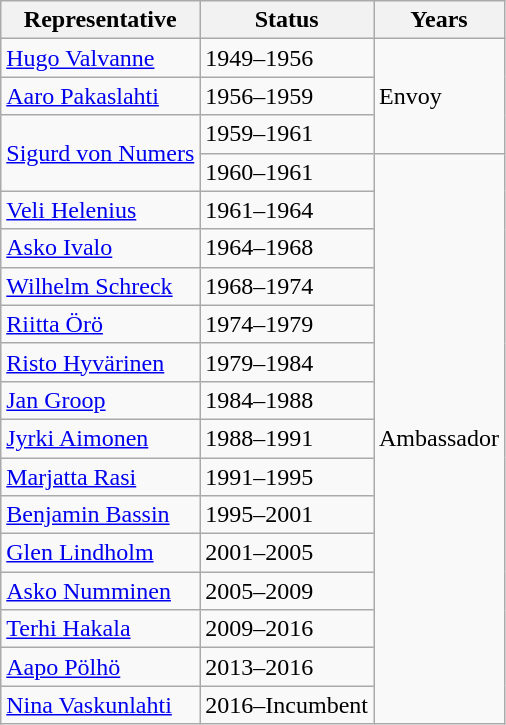<table class="wikitable sortable">
<tr>
<th>Representative</th>
<th>Status</th>
<th>Years</th>
</tr>
<tr>
<td><a href='#'>Hugo Valvanne</a></td>
<td>1949–1956</td>
<td rowspan="3">Envoy</td>
</tr>
<tr>
<td><a href='#'>Aaro Pakaslahti</a></td>
<td>1956–1959</td>
</tr>
<tr>
<td rowspan="2"><a href='#'>Sigurd von Numers</a></td>
<td>1959–1961</td>
</tr>
<tr>
<td>1960–1961</td>
<td rowspan="15">Ambassador</td>
</tr>
<tr>
<td><a href='#'>Veli Helenius</a></td>
<td>1961–1964</td>
</tr>
<tr>
<td><a href='#'>Asko Ivalo</a></td>
<td>1964–1968</td>
</tr>
<tr>
<td><a href='#'>Wilhelm Schreck</a></td>
<td>1968–1974</td>
</tr>
<tr>
<td><a href='#'>Riitta Örö</a></td>
<td>1974–1979</td>
</tr>
<tr>
<td><a href='#'>Risto Hyvärinen</a></td>
<td>1979–1984</td>
</tr>
<tr>
<td><a href='#'>Jan Groop</a></td>
<td>1984–1988</td>
</tr>
<tr>
<td><a href='#'>Jyrki Aimonen</a></td>
<td>1988–1991</td>
</tr>
<tr>
<td><a href='#'>Marjatta Rasi</a></td>
<td>1991–1995</td>
</tr>
<tr>
<td><a href='#'>Benjamin Bassin</a></td>
<td>1995–2001</td>
</tr>
<tr>
<td><a href='#'>Glen Lindholm</a></td>
<td>2001–2005</td>
</tr>
<tr>
<td><a href='#'>Asko Numminen</a></td>
<td>2005–2009</td>
</tr>
<tr>
<td><a href='#'>Terhi Hakala</a></td>
<td>2009–2016</td>
</tr>
<tr>
<td><a href='#'>Aapo Pölhö</a></td>
<td>2013–2016</td>
</tr>
<tr>
<td><a href='#'>Nina Vaskunlahti</a></td>
<td>2016–Incumbent</td>
</tr>
</table>
